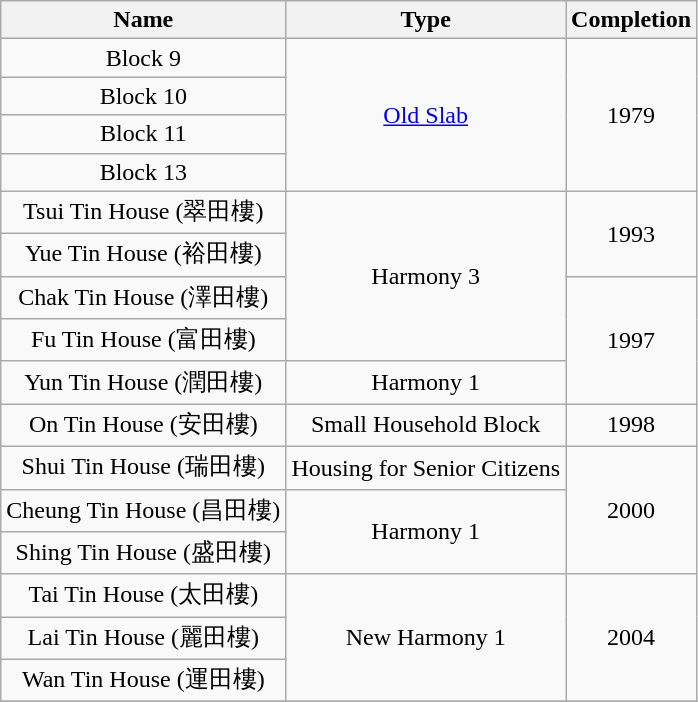<table class="wikitable" style="text-align: center">
<tr>
<th>Name</th>
<th>Type</th>
<th>Completion</th>
</tr>
<tr>
<td>Block 9</td>
<td rowspan="4"><a href='#'>Old Slab</a></td>
<td rowspan="4">1979</td>
</tr>
<tr>
<td>Block 10</td>
</tr>
<tr>
<td>Block 11</td>
</tr>
<tr>
<td>Block 13</td>
</tr>
<tr>
<td>Tsui Tin House (翠田樓)</td>
<td rowspan="4">Harmony 3</td>
<td rowspan="2">1993</td>
</tr>
<tr>
<td>Yue Tin House (裕田樓)</td>
</tr>
<tr>
<td>Chak Tin House (澤田樓)</td>
<td rowspan="3">1997</td>
</tr>
<tr>
<td>Fu Tin House (富田樓)</td>
</tr>
<tr>
<td>Yun Tin House (潤田樓)</td>
<td rowspan="1">Harmony 1</td>
</tr>
<tr>
<td>On Tin House (安田樓)</td>
<td rowspan="1">Small Household Block</td>
<td rowspan="1">1998</td>
</tr>
<tr>
<td>Shui Tin House (瑞田樓)</td>
<td rowspan="1">Housing for Senior Citizens</td>
<td rowspan="3">2000</td>
</tr>
<tr>
<td>Cheung Tin House (昌田樓)</td>
<td rowspan="2">Harmony 1</td>
</tr>
<tr>
<td>Shing Tin House (盛田樓)</td>
</tr>
<tr>
<td>Tai Tin House (太田樓)</td>
<td rowspan="3">New Harmony 1</td>
<td rowspan="3">2004</td>
</tr>
<tr>
<td>Lai Tin House (麗田樓)</td>
</tr>
<tr>
<td>Wan Tin House (運田樓)</td>
</tr>
<tr>
</tr>
</table>
